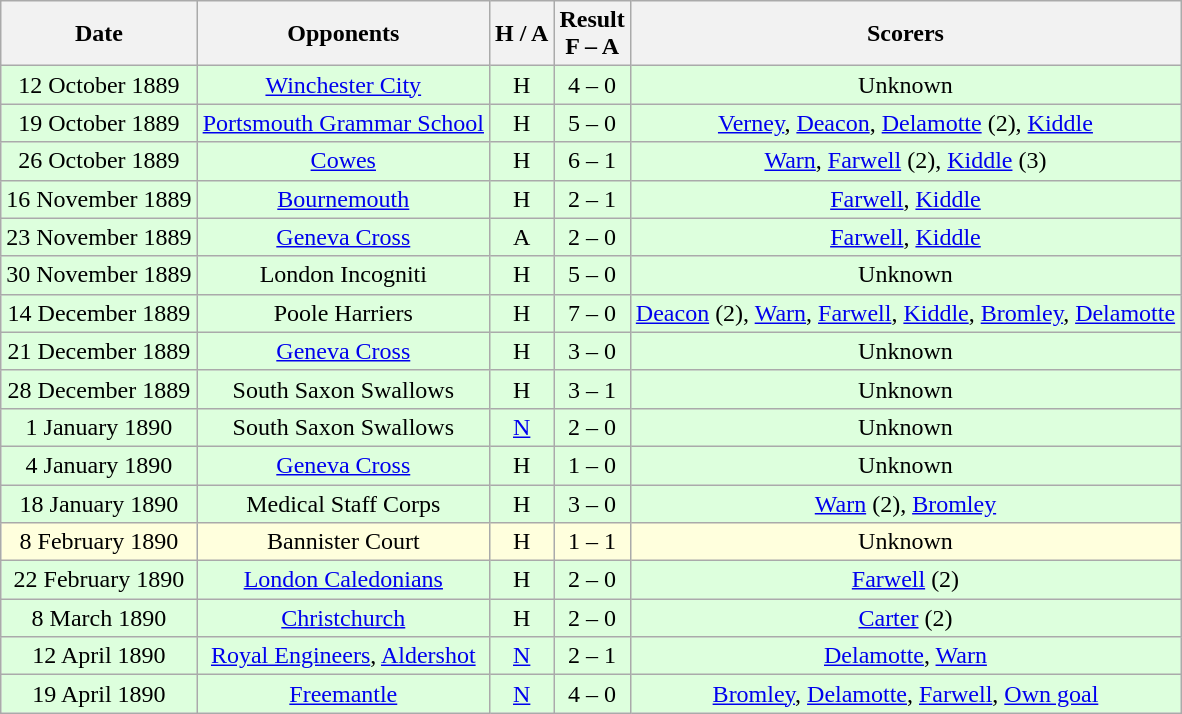<table class="wikitable" style="text-align:center">
<tr>
<th>Date</th>
<th>Opponents</th>
<th>H / A</th>
<th>Result<br>F – A</th>
<th>Scorers</th>
</tr>
<tr bgcolor="#ddffdd">
<td>12 October 1889</td>
<td><a href='#'>Winchester City</a></td>
<td>H</td>
<td>4 – 0</td>
<td>Unknown</td>
</tr>
<tr bgcolor="#ddffdd">
<td>19 October 1889</td>
<td><a href='#'>Portsmouth Grammar School</a></td>
<td>H</td>
<td>5 – 0</td>
<td><a href='#'>Verney</a>, <a href='#'>Deacon</a>, <a href='#'>Delamotte</a> (2), <a href='#'>Kiddle</a></td>
</tr>
<tr bgcolor="#ddffdd">
<td>26 October 1889</td>
<td><a href='#'>Cowes</a></td>
<td>H</td>
<td>6 – 1</td>
<td><a href='#'>Warn</a>, <a href='#'>Farwell</a> (2), <a href='#'>Kiddle</a> (3)</td>
</tr>
<tr bgcolor="#ddffdd">
<td>16 November 1889</td>
<td><a href='#'>Bournemouth</a></td>
<td>H</td>
<td>2 – 1</td>
<td><a href='#'>Farwell</a>, <a href='#'>Kiddle</a></td>
</tr>
<tr bgcolor="#ddffdd">
<td>23 November 1889</td>
<td><a href='#'>Geneva Cross</a></td>
<td>A</td>
<td>2 – 0</td>
<td><a href='#'>Farwell</a>, <a href='#'>Kiddle</a></td>
</tr>
<tr bgcolor="#ddffdd">
<td>30 November 1889</td>
<td>London Incogniti</td>
<td>H</td>
<td>5 – 0</td>
<td>Unknown</td>
</tr>
<tr bgcolor="#ddffdd">
<td>14 December 1889</td>
<td>Poole Harriers</td>
<td>H</td>
<td>7 – 0</td>
<td><a href='#'>Deacon</a> (2), <a href='#'>Warn</a>, <a href='#'>Farwell</a>, <a href='#'>Kiddle</a>, <a href='#'>Bromley</a>, <a href='#'>Delamotte</a></td>
</tr>
<tr bgcolor="#ddffdd">
<td>21 December 1889</td>
<td><a href='#'>Geneva Cross</a></td>
<td>H</td>
<td>3 – 0</td>
<td>Unknown</td>
</tr>
<tr bgcolor="#ddffdd">
<td>28 December 1889</td>
<td>South Saxon Swallows</td>
<td>H</td>
<td>3 – 1</td>
<td>Unknown</td>
</tr>
<tr bgcolor="#ddffdd">
<td>1 January 1890</td>
<td>South Saxon Swallows</td>
<td><a href='#'>N</a></td>
<td>2 – 0</td>
<td>Unknown</td>
</tr>
<tr bgcolor="#ddffdd">
<td>4 January 1890</td>
<td><a href='#'>Geneva Cross</a></td>
<td>H</td>
<td>1 – 0</td>
<td>Unknown</td>
</tr>
<tr bgcolor="#ddffdd">
<td>18 January 1890</td>
<td>Medical Staff Corps</td>
<td>H</td>
<td>3 – 0</td>
<td><a href='#'>Warn</a> (2), <a href='#'>Bromley</a></td>
</tr>
<tr bgcolor="#ffffdd">
<td>8 February 1890</td>
<td>Bannister Court</td>
<td>H</td>
<td>1 – 1</td>
<td>Unknown</td>
</tr>
<tr bgcolor="#ddffdd">
<td>22 February 1890</td>
<td><a href='#'>London Caledonians</a></td>
<td>H</td>
<td>2 – 0</td>
<td><a href='#'>Farwell</a> (2)</td>
</tr>
<tr bgcolor="#ddffdd">
<td>8 March 1890</td>
<td><a href='#'>Christchurch</a></td>
<td>H</td>
<td>2 – 0</td>
<td><a href='#'>Carter</a> (2)</td>
</tr>
<tr bgcolor="#ddffdd">
<td>12 April 1890</td>
<td><a href='#'>Royal Engineers</a>, <a href='#'>Aldershot</a></td>
<td><a href='#'>N</a></td>
<td>2 – 1</td>
<td><a href='#'>Delamotte</a>, <a href='#'>Warn</a></td>
</tr>
<tr bgcolor="#ddffdd">
<td>19 April 1890</td>
<td><a href='#'>Freemantle</a></td>
<td><a href='#'>N</a></td>
<td>4 – 0</td>
<td><a href='#'>Bromley</a>, <a href='#'>Delamotte</a>, <a href='#'>Farwell</a>, <a href='#'>Own goal</a></td>
</tr>
</table>
